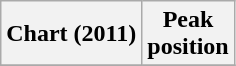<table class="wikitable sortable plainrowheaders">
<tr>
<th scope="col">Chart (2011)</th>
<th scope="col">Peak<br>position</th>
</tr>
<tr>
</tr>
</table>
